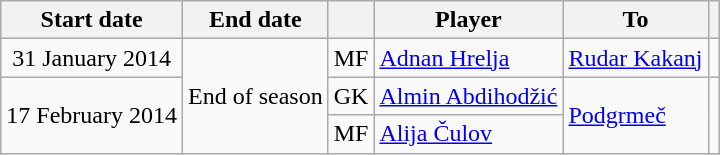<table class="wikitable" style="text-align:center;">
<tr>
<th>Start date</th>
<th>End date</th>
<th></th>
<th>Player</th>
<th>To</th>
<th></th>
</tr>
<tr>
<td>31 January 2014</td>
<td rowspan=3>End of season</td>
<td>MF</td>
<td style="text-align:left"> <a href='#'>Adnan Hrelja</a></td>
<td style="text-align:left"> <a href='#'>Rudar Kakanj</a></td>
<td></td>
</tr>
<tr>
<td rowspan=2>17 February 2014</td>
<td>GK</td>
<td style="text-align:left"> <a href='#'>Almin Abdihodžić</a></td>
<td style="text-align:left" rowspan=2> <a href='#'>Podgrmeč</a></td>
<td rowspan=2></td>
</tr>
<tr>
<td>MF</td>
<td style="text-align:left"> <a href='#'>Alija Čulov</a></td>
</tr>
</table>
